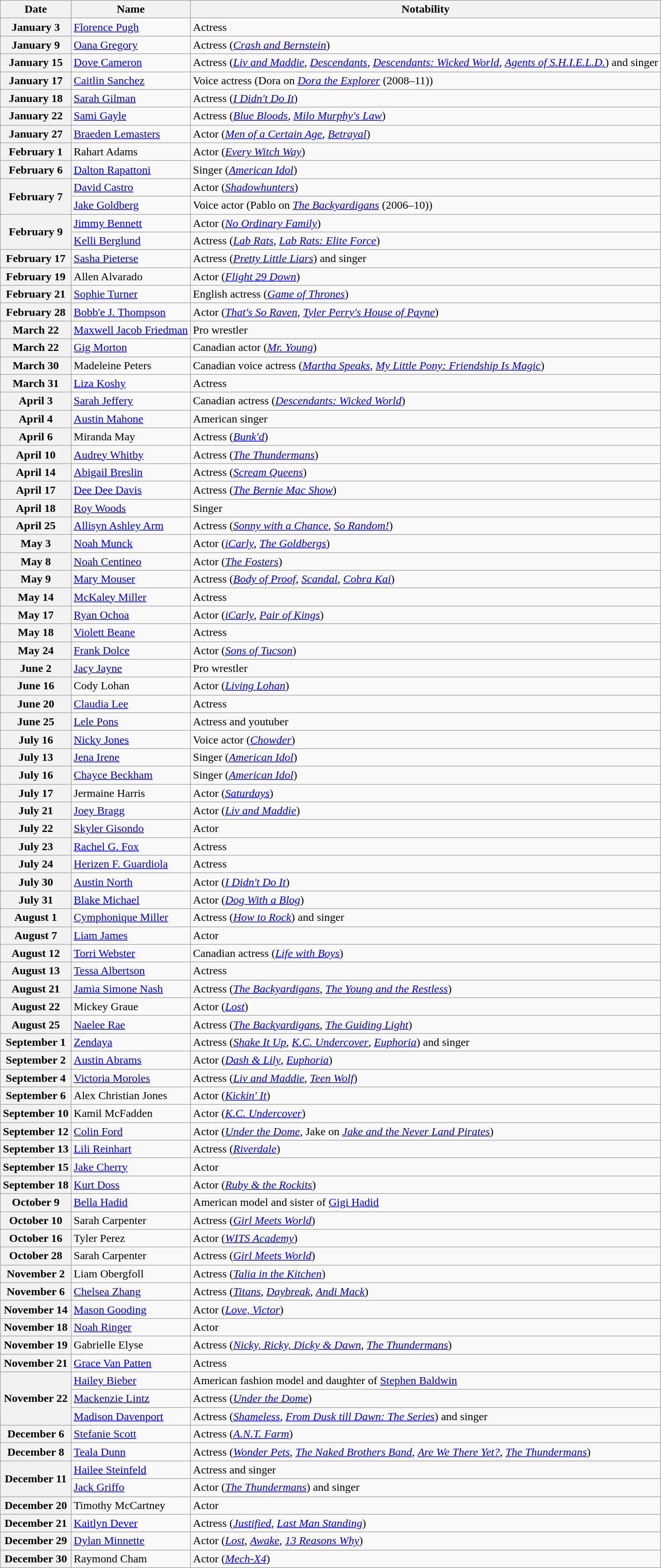<table class="wikitable">
<tr ">
<th>Date</th>
<th>Name</th>
<th>Notability</th>
</tr>
<tr>
<th>January 3</th>
<td><a href='#'>Florence Pugh</a></td>
<td>Actress</td>
</tr>
<tr>
<th>January 9</th>
<td><a href='#'>Oana Gregory</a></td>
<td>Actress (<em><a href='#'>Crash and Bernstein</a></em>)</td>
</tr>
<tr>
<th>January 15</th>
<td><a href='#'>Dove Cameron</a></td>
<td>Actress (<em><a href='#'>Liv and Maddie</a></em>, <em><a href='#'>Descendants</a></em>, <em><a href='#'>Descendants: Wicked World</a></em>, <em><a href='#'>Agents of S.H.I.E.L.D.</a></em>) and singer</td>
</tr>
<tr>
<th>January 17</th>
<td><a href='#'>Caitlin Sanchez</a></td>
<td>Voice actress (Dora on <em><a href='#'>Dora the Explorer</a></em> (2008–11))</td>
</tr>
<tr>
<th>January 18</th>
<td><a href='#'>Sarah Gilman</a></td>
<td>Actress (<em><a href='#'>I Didn't Do It</a></em>)</td>
</tr>
<tr>
<th>January 22</th>
<td><a href='#'>Sami Gayle</a></td>
<td>Actress (<em><a href='#'>Blue Bloods</a></em>, <em><a href='#'>Milo Murphy's Law</a></em>)</td>
</tr>
<tr>
<th>January 27</th>
<td><a href='#'>Braeden Lemasters</a></td>
<td>Actor (<em><a href='#'>Men of a Certain Age</a></em>, <em><a href='#'>Betrayal</a></em>)</td>
</tr>
<tr>
<th>February 1</th>
<td>Rahart Adams</td>
<td>Actor (<em><a href='#'>Every Witch Way</a></em>)</td>
</tr>
<tr>
<th>February 6</th>
<td><a href='#'>Dalton Rapattoni</a></td>
<td>Singer (<em><a href='#'>American Idol</a></em>)</td>
</tr>
<tr>
<th rowspan="2">February 7</th>
<td><a href='#'>David Castro</a></td>
<td>Actor (<em><a href='#'>Shadowhunters</a></em>)</td>
</tr>
<tr>
<td><a href='#'>Jake Goldberg</a></td>
<td>Voice actor (Pablo on <em><a href='#'>The Backyardigans</a></em> (2006–10))</td>
</tr>
<tr>
<th rowspan="2">February 9</th>
<td><a href='#'>Jimmy Bennett</a></td>
<td>Actor (<em><a href='#'>No Ordinary Family</a></em>)</td>
</tr>
<tr>
<td><a href='#'>Kelli Berglund</a></td>
<td>Actress (<em><a href='#'>Lab Rats</a></em>, <em><a href='#'>Lab Rats: Elite Force</a></em>)</td>
</tr>
<tr>
<th>February 17</th>
<td><a href='#'>Sasha Pieterse</a></td>
<td>Actress (<em><a href='#'>Pretty Little Liars</a></em>) and singer</td>
</tr>
<tr>
<th>February 19</th>
<td>Allen Alvarado</td>
<td>Actor (<em><a href='#'>Flight 29 Down</a></em>)</td>
</tr>
<tr>
<th>February 21</th>
<td><a href='#'>Sophie Turner</a></td>
<td>English actress (<em><a href='#'>Game of Thrones</a></em>)</td>
</tr>
<tr>
<th>February 28</th>
<td><a href='#'>Bobb'e J. Thompson</a></td>
<td>Actor (<em><a href='#'>That's So Raven</a></em>, <em><a href='#'>Tyler Perry's House of Payne</a></em>)</td>
</tr>
<tr>
<th>March 22</th>
<td><a href='#'>Maxwell Jacob Friedman</a></td>
<td>Pro wrestler</td>
</tr>
<tr>
<th>March 22</th>
<td><a href='#'>Gig Morton</a></td>
<td>Canadian actor (<em><a href='#'>Mr. Young</a></em>)</td>
</tr>
<tr>
<th>March 30</th>
<td>Madeleine Peters</td>
<td>Canadian voice actress (<em><a href='#'>Martha Speaks</a></em>,  <em><a href='#'>My Little Pony: Friendship Is Magic</a></em>)</td>
</tr>
<tr>
<th>March 31</th>
<td><a href='#'>Liza Koshy</a></td>
<td>Actress</td>
</tr>
<tr>
<th>April 3</th>
<td><a href='#'>Sarah Jeffery</a></td>
<td>Canadian actress  (<em><a href='#'>Descendants: Wicked World</a></em>)</td>
</tr>
<tr>
<th>April 4</th>
<td><a href='#'>Austin Mahone</a></td>
<td>American singer</td>
</tr>
<tr>
<th>April 6</th>
<td>Miranda May</td>
<td>Actress (<em><a href='#'>Bunk'd</a></em>)</td>
</tr>
<tr>
<th>April 10</th>
<td><a href='#'>Audrey Whitby</a></td>
<td>Actress (<em><a href='#'>The Thundermans</a></em>)</td>
</tr>
<tr>
<th>April 14</th>
<td><a href='#'>Abigail Breslin</a></td>
<td>Actress (<em><a href='#'>Scream Queens</a></em>)</td>
</tr>
<tr>
<th>April 17</th>
<td><a href='#'>Dee Dee Davis</a></td>
<td>Actress (<em><a href='#'>The Bernie Mac Show</a></em>)</td>
</tr>
<tr>
<th>April 18</th>
<td><a href='#'>Roy Woods</a></td>
<td>Singer</td>
</tr>
<tr>
<th>April 25</th>
<td><a href='#'>Allisyn Ashley Arm</a></td>
<td>Actress (<em><a href='#'>Sonny with a Chance</a></em>, <em><a href='#'>So Random!</a></em>)</td>
</tr>
<tr>
<th>May 3</th>
<td><a href='#'>Noah Munck</a></td>
<td>Actor (<em><a href='#'>iCarly</a></em>, <em><a href='#'>The Goldbergs</a></em>)</td>
</tr>
<tr>
<th>May 8</th>
<td><a href='#'>Noah Centineo</a></td>
<td>Actor (<em><a href='#'>The Fosters</a></em>)</td>
</tr>
<tr>
<th>May 9</th>
<td><a href='#'>Mary Mouser</a></td>
<td>Actress (<em><a href='#'>Body of Proof</a></em>, <em><a href='#'>Scandal</a></em>, <em><a href='#'>Cobra Kai</a></em>)</td>
</tr>
<tr>
<th>May 14</th>
<td><a href='#'>McKaley Miller</a></td>
<td>Actress</td>
</tr>
<tr>
<th>May 17</th>
<td><a href='#'>Ryan Ochoa</a></td>
<td>Actor (<em><a href='#'>iCarly</a></em>, <em><a href='#'>Pair of Kings</a></em>)</td>
</tr>
<tr>
<th>May 18</th>
<td><a href='#'>Violett Beane</a></td>
<td>Actress</td>
</tr>
<tr>
<th>May 24</th>
<td><a href='#'>Frank Dolce</a></td>
<td>Actor (<em><a href='#'>Sons of Tucson</a></em>)</td>
</tr>
<tr>
<th>June 2</th>
<td><a href='#'>Jacy Jayne</a></td>
<td>Pro wrestler</td>
</tr>
<tr>
<th>June 16</th>
<td>Cody Lohan</td>
<td>Actor (<em><a href='#'>Living Lohan</a></em>)</td>
</tr>
<tr>
<th>June 20</th>
<td><a href='#'>Claudia Lee</a></td>
<td>Actress</td>
</tr>
<tr>
<th>June 25</th>
<td><a href='#'>Lele Pons</a></td>
<td>Actress and youtuber</td>
</tr>
<tr>
<th>July 16</th>
<td><a href='#'>Nicky Jones</a></td>
<td>Voice actor (<em><a href='#'>Chowder</a></em>)</td>
</tr>
<tr>
<th>July 13</th>
<td><a href='#'>Jena Irene</a></td>
<td>Singer (<em><a href='#'>American Idol</a></em>)</td>
</tr>
<tr>
<th>July 16</th>
<td><a href='#'>Chayce Beckham</a></td>
<td>Singer (<em><a href='#'>American Idol</a></em>)</td>
</tr>
<tr>
<th>July 17</th>
<td>Jermaine Harris</td>
<td>Actor (<em><a href='#'>Saturdays</a></em>)</td>
</tr>
<tr>
<th>July 21</th>
<td><a href='#'>Joey Bragg</a></td>
<td>Actor (<em><a href='#'>Liv and Maddie</a></em>)</td>
</tr>
<tr>
<th>July 22</th>
<td><a href='#'>Skyler Gisondo</a></td>
<td>Actor</td>
</tr>
<tr>
<th>July 23</th>
<td><a href='#'>Rachel G. Fox</a></td>
<td>Actress</td>
</tr>
<tr>
<th>July 24</th>
<td><a href='#'>Herizen F. Guardiola</a></td>
<td>Actress</td>
</tr>
<tr>
<th>July 30</th>
<td><a href='#'>Austin North</a></td>
<td>Actor (<em><a href='#'>I Didn't Do It</a></em>)</td>
</tr>
<tr>
<th>July 31</th>
<td><a href='#'>Blake Michael</a></td>
<td>Actor (<em><a href='#'>Dog With a Blog</a></em>)</td>
</tr>
<tr>
<th>August 1</th>
<td><a href='#'>Cymphonique Miller</a></td>
<td>Actress (<em><a href='#'>How to Rock</a></em>) and singer</td>
</tr>
<tr>
<th>August 7</th>
<td><a href='#'>Liam James</a></td>
<td>Actor</td>
</tr>
<tr>
<th>August 12</th>
<td><a href='#'>Torri Webster</a></td>
<td>Canadian actress (<em><a href='#'>Life with Boys</a></em>)</td>
</tr>
<tr>
<th>August 13</th>
<td><a href='#'>Tessa Albertson</a></td>
<td>Actress</td>
</tr>
<tr>
<th>August 21</th>
<td><a href='#'>Jamia Simone Nash</a></td>
<td>Actress (<em><a href='#'>The Backyardigans</a></em>, <em><a href='#'>The Young and the Restless</a></em>)</td>
</tr>
<tr>
<th>August 22</th>
<td>Mickey Graue</td>
<td>Actor (<em><a href='#'>Lost</a></em>)</td>
</tr>
<tr>
<th>August 25</th>
<td><a href='#'>Naelee Rae</a></td>
<td>Actress (<em><a href='#'>The Backyardigans</a></em>, <em><a href='#'>The Guiding Light</a></em>)</td>
</tr>
<tr>
<th>September 1</th>
<td><a href='#'>Zendaya</a></td>
<td>Actress (<em><a href='#'>Shake It Up</a></em>, <em><a href='#'>K.C. Undercover</a></em>, <em><a href='#'>Euphoria</a></em>) and singer</td>
</tr>
<tr>
<th>September 2</th>
<td><a href='#'>Austin Abrams</a></td>
<td>Actor (<em><a href='#'>Dash & Lily</a></em>, <em><a href='#'>Euphoria</a></em>)</td>
</tr>
<tr>
<th>September 4</th>
<td><a href='#'>Victoria Moroles</a></td>
<td>Actress (<em><a href='#'>Liv and Maddie</a></em>, <em><a href='#'>Teen Wolf</a></em>)</td>
</tr>
<tr>
<th>September 6</th>
<td>Alex Christian Jones</td>
<td>Actor (<em><a href='#'>Kickin' It</a></em>)</td>
</tr>
<tr>
<th>September 10</th>
<td>Kamil McFadden</td>
<td>Actor (<em><a href='#'>K.C. Undercover</a></em>)</td>
</tr>
<tr>
<th>September 12</th>
<td><a href='#'>Colin Ford</a></td>
<td>Actor (<em><a href='#'>Under the Dome</a></em>, Jake on <em><a href='#'>Jake and the Never Land Pirates</a></em>)</td>
</tr>
<tr>
<th>September 13</th>
<td><a href='#'>Lili Reinhart</a></td>
<td>Actress (<em><a href='#'>Riverdale</a></em>)</td>
</tr>
<tr>
<th>September 15</th>
<td><a href='#'>Jake Cherry</a></td>
<td>Actor</td>
</tr>
<tr>
<th>September 18</th>
<td><a href='#'>Kurt Doss</a></td>
<td>Actor (<em><a href='#'>Ruby & the Rockits</a></em>)</td>
</tr>
<tr>
<th>October 9</th>
<td><a href='#'>Bella Hadid</a></td>
<td>American model and sister of <a href='#'>Gigi Hadid</a></td>
</tr>
<tr>
<th>October 10</th>
<td>Sarah Carpenter</td>
<td>Actress (<em><a href='#'>Girl Meets World</a></em>)</td>
</tr>
<tr>
<th>October 16</th>
<td>Tyler Perez</td>
<td>Actor (<em><a href='#'>WITS Academy</a></em>)</td>
</tr>
<tr>
<th>October 28</th>
<td>Sarah Carpenter</td>
<td>Actress (<em><a href='#'>Girl Meets World</a></em>)</td>
</tr>
<tr>
<th>November 2</th>
<td>Liam Obergfoll</td>
<td>Actress (<em><a href='#'>Talia in the Kitchen</a></em>)</td>
</tr>
<tr>
<th>November 6</th>
<td><a href='#'>Chelsea Zhang</a></td>
<td>Actress (<em><a href='#'>Titans</a></em>, <em><a href='#'>Daybreak</a></em>, <em><a href='#'>Andi Mack</a></em>)</td>
</tr>
<tr>
<th>November 14</th>
<td><a href='#'>Mason Gooding</a></td>
<td>Actor (<em><a href='#'>Love, Victor</a></em>)</td>
</tr>
<tr>
<th>November 18</th>
<td><a href='#'>Noah Ringer</a></td>
<td>Actor</td>
</tr>
<tr>
<th>November 19</th>
<td>Gabrielle Elyse</td>
<td>Actress (<em><a href='#'>Nicky, Ricky, Dicky & Dawn</a></em>, <em><a href='#'>The Thundermans</a></em>)</td>
</tr>
<tr>
<th>November 21</th>
<td><a href='#'>Grace Van Patten</a></td>
<td>Actress</td>
</tr>
<tr>
<th rowspan="3">November 22</th>
<td><a href='#'>Hailey Bieber</a></td>
<td>American fashion model and daughter of <a href='#'>Stephen Baldwin</a></td>
</tr>
<tr>
<td><a href='#'>Mackenzie Lintz</a></td>
<td>Actress (<em><a href='#'>Under the Dome</a></em>)</td>
</tr>
<tr>
<td><a href='#'>Madison Davenport</a></td>
<td>Actress (<em><a href='#'>Shameless</a></em>, <em><a href='#'>From Dusk till Dawn: The Series</a></em>) and singer</td>
</tr>
<tr>
<th>December 6</th>
<td><a href='#'>Stefanie Scott</a></td>
<td>Actress (<em><a href='#'>A.N.T. Farm</a></em>)</td>
</tr>
<tr>
<th>December 8</th>
<td><a href='#'>Teala Dunn</a></td>
<td>Actress (<em><a href='#'>Wonder Pets</a></em>, <em><a href='#'>The Naked Brothers Band</a></em>, <em><a href='#'>Are We There Yet?</a></em>, <em><a href='#'>The Thundermans</a></em>)</td>
</tr>
<tr>
<th rowspan="2">December 11</th>
<td><a href='#'>Hailee Steinfeld</a></td>
<td>Actress and singer</td>
</tr>
<tr>
<td><a href='#'>Jack Griffo</a></td>
<td>Actor (<em><a href='#'>The Thundermans</a></em>) and singer</td>
</tr>
<tr>
<th>December 20</th>
<td>Timothy McCartney</td>
<td>Actor</td>
</tr>
<tr>
<th>December 21</th>
<td><a href='#'>Kaitlyn Dever</a></td>
<td>Actress (<em><a href='#'>Justified</a></em>, <em><a href='#'>Last Man Standing</a></em>)</td>
</tr>
<tr>
<th>December 29</th>
<td><a href='#'>Dylan Minnette</a></td>
<td>Actor (<em><a href='#'>Lost</a></em>, <em><a href='#'>Awake</a></em>, <em><a href='#'>13 Reasons Why</a></em>)</td>
</tr>
<tr>
<th>December 30</th>
<td>Raymond Cham</td>
<td>Actor (<em><a href='#'>Mech-X4</a></em>)</td>
</tr>
</table>
